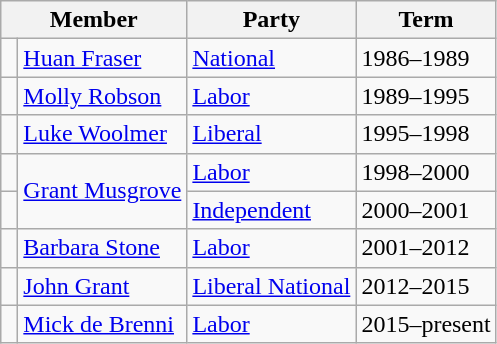<table class="wikitable">
<tr>
<th colspan="2">Member</th>
<th>Party</th>
<th>Term</th>
</tr>
<tr>
<td> </td>
<td><a href='#'>Huan Fraser</a></td>
<td><a href='#'>National</a></td>
<td>1986–1989</td>
</tr>
<tr>
<td> </td>
<td><a href='#'>Molly Robson</a></td>
<td><a href='#'>Labor</a></td>
<td>1989–1995</td>
</tr>
<tr>
<td> </td>
<td><a href='#'>Luke Woolmer</a></td>
<td><a href='#'>Liberal</a></td>
<td>1995–1998</td>
</tr>
<tr>
<td> </td>
<td rowspan="2"><a href='#'>Grant Musgrove</a></td>
<td><a href='#'>Labor</a></td>
<td>1998–2000</td>
</tr>
<tr>
<td> </td>
<td><a href='#'>Independent</a></td>
<td>2000–2001</td>
</tr>
<tr>
<td> </td>
<td><a href='#'>Barbara Stone</a></td>
<td><a href='#'>Labor</a></td>
<td>2001–2012</td>
</tr>
<tr>
<td> </td>
<td><a href='#'>John Grant</a></td>
<td><a href='#'>Liberal National</a></td>
<td>2012–2015</td>
</tr>
<tr>
<td> </td>
<td><a href='#'>Mick de Brenni</a></td>
<td><a href='#'>Labor</a></td>
<td>2015–present</td>
</tr>
</table>
